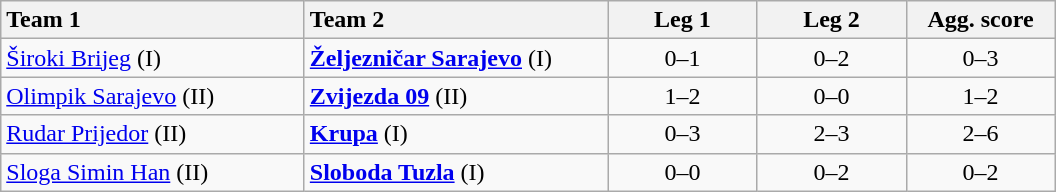<table class="wikitable">
<tr>
<th style="width:195px; text-align:left">Team 1</th>
<th style="width:195px; text-align:left">Team 2</th>
<th style="width:92px; text-align:center">Leg 1</th>
<th style="width:92px; text-align:center">Leg 2</th>
<th style="width:92px; text-align:center">Agg. score</th>
</tr>
<tr>
<td><a href='#'>Široki Brijeg</a> (I)</td>
<td><strong><a href='#'>Željezničar Sarajevo</a></strong> (I)</td>
<td style="text-align:center">0–1</td>
<td style="text-align:center">0–2</td>
<td style="text-align:center">0–3</td>
</tr>
<tr>
<td><a href='#'>Olimpik Sarajevo</a> (II)</td>
<td><strong><a href='#'>Zvijezda 09</a></strong> (II)</td>
<td style="text-align:center">1–2</td>
<td style="text-align:center">0–0</td>
<td style="text-align:center">1–2</td>
</tr>
<tr>
<td><a href='#'>Rudar Prijedor</a> (II)</td>
<td><strong><a href='#'>Krupa</a></strong> (I)</td>
<td style="text-align:center">0–3</td>
<td style="text-align:center">2–3</td>
<td style="text-align:center">2–6</td>
</tr>
<tr>
<td><a href='#'>Sloga Simin Han</a> (II)</td>
<td><strong><a href='#'>Sloboda Tuzla</a></strong> (I)</td>
<td style="text-align:center">0–0</td>
<td style="text-align:center">0–2</td>
<td style="text-align:center">0–2</td>
</tr>
</table>
